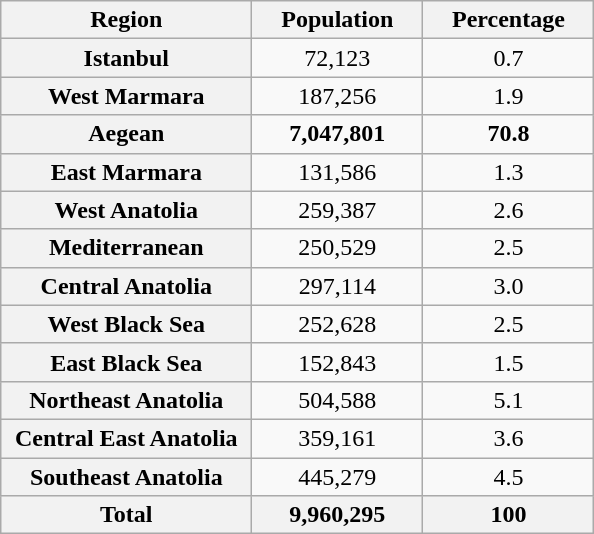<table class="wikitable">
<tr>
<th style="width:120pt;">Region</th>
<th style="width:80pt;">Population</th>
<th style="width:80pt;">Percentage</th>
</tr>
<tr>
<th style="width:120pt;">Istanbul</th>
<td style="text-align:center;">72,123</td>
<td style="text-align:center;">0.7</td>
</tr>
<tr>
<th style="width:120pt;">West Marmara</th>
<td style="text-align:center;">187,256</td>
<td style="text-align:center;">1.9</td>
</tr>
<tr>
<th style="width:120pt;">Aegean</th>
<td style="text-align:center;"><strong>7,047,801</strong></td>
<td style="text-align:center;"><strong>70.8</strong></td>
</tr>
<tr>
<th style="width:120pt;">East Marmara</th>
<td style="text-align:center;">131,586</td>
<td style="text-align:center;">1.3</td>
</tr>
<tr>
<th style="width:120pt;">West Anatolia</th>
<td style="text-align:center;">259,387</td>
<td style="text-align:center;">2.6</td>
</tr>
<tr>
<th style="width:120pt;">Mediterranean</th>
<td style="text-align:center;">250,529</td>
<td style="text-align:center;">2.5</td>
</tr>
<tr>
<th style="width:120pt;">Central Anatolia</th>
<td style="text-align:center;">297,114</td>
<td style="text-align:center;">3.0</td>
</tr>
<tr>
<th style="width:120pt;">West Black Sea</th>
<td style="text-align:center;">252,628</td>
<td style="text-align:center;">2.5</td>
</tr>
<tr>
<th style="width:120pt;">East Black Sea</th>
<td style="text-align:center;">152,843</td>
<td style="text-align:center;">1.5</td>
</tr>
<tr>
<th style="width:120pt;">Northeast Anatolia</th>
<td style="text-align:center;">504,588</td>
<td style="text-align:center;">5.1</td>
</tr>
<tr>
<th style="width:120pt;">Central East Anatolia</th>
<td style="text-align:center;">359,161</td>
<td style="text-align:center;">3.6</td>
</tr>
<tr>
<th style="width:120pt;">Southeast Anatolia</th>
<td style="text-align:center;">445,279</td>
<td style="text-align:center;">4.5</td>
</tr>
<tr>
<th style="width:120pt;">Total</th>
<th style="width:80pt;">9,960,295</th>
<th style="text-align:center;">100</th>
</tr>
</table>
